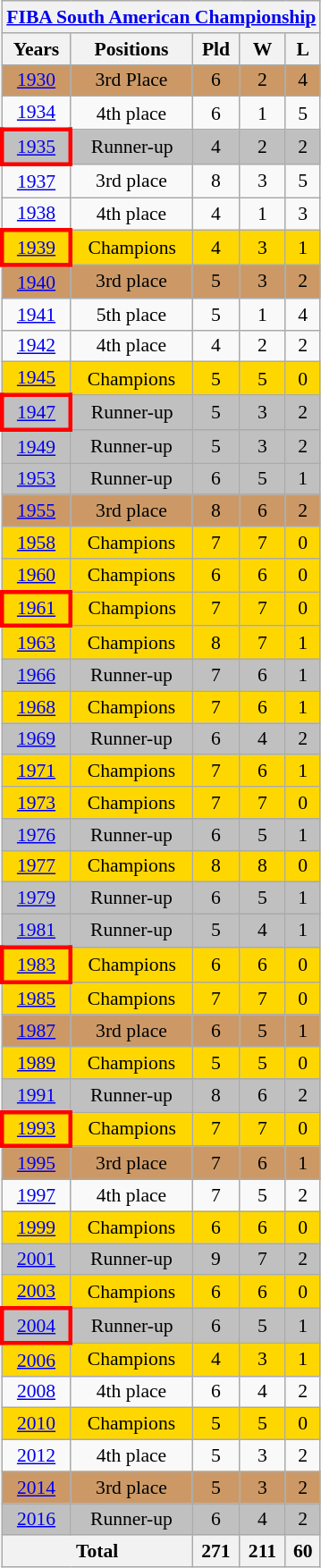<table class="wikitable sortable" style="text-align: center;font-size:90%;">
<tr>
<th colspan=5><a href='#'>FIBA South American Championship</a></th>
</tr>
<tr>
<th>Years</th>
<th>Positions</th>
<th>Pld</th>
<th>W</th>
<th>L</th>
</tr>
<tr bgcolor=cc9966>
<td> <a href='#'>1930</a></td>
<td>3rd Place</td>
<td>6</td>
<td>2</td>
<td>4</td>
</tr>
<tr>
<td> <a href='#'>1934</a></td>
<td>4th place</td>
<td>6</td>
<td>1</td>
<td>5</td>
</tr>
<tr bgcolor=silver>
<td style="border: 3px solid red"> <a href='#'>1935</a></td>
<td>Runner-up</td>
<td>4</td>
<td>2</td>
<td>2</td>
</tr>
<tr -bgcolor=cc9966>
<td> <a href='#'>1937</a></td>
<td>3rd place</td>
<td>8</td>
<td>3</td>
<td>5</td>
</tr>
<tr>
<td> <a href='#'>1938</a></td>
<td>4th place</td>
<td>4</td>
<td>1</td>
<td>3</td>
</tr>
<tr bgcolor=gold>
<td style="border: 3px solid red"> <a href='#'>1939</a></td>
<td>Champions</td>
<td>4</td>
<td>3</td>
<td>1</td>
</tr>
<tr bgcolor=cc9966>
<td> <a href='#'>1940</a></td>
<td>3rd place</td>
<td>5</td>
<td>3</td>
<td>2</td>
</tr>
<tr>
<td> <a href='#'>1941</a></td>
<td>5th place</td>
<td>5</td>
<td>1</td>
<td>4</td>
</tr>
<tr>
<td> <a href='#'>1942</a></td>
<td>4th place</td>
<td>4</td>
<td>2</td>
<td>2</td>
</tr>
<tr bgcolor=gold>
<td> <a href='#'>1945</a></td>
<td>Champions</td>
<td>5</td>
<td>5</td>
<td>0</td>
</tr>
<tr bgcolor=silver>
<td style="border: 3px solid red"> <a href='#'>1947</a></td>
<td>Runner-up</td>
<td>5</td>
<td>3</td>
<td>2</td>
</tr>
<tr bgcolor=silver>
<td> <a href='#'>1949</a></td>
<td>Runner-up</td>
<td>5</td>
<td>3</td>
<td>2</td>
</tr>
<tr bgcolor=silver>
<td> <a href='#'>1953</a></td>
<td>Runner-up</td>
<td>6</td>
<td>5</td>
<td>1</td>
</tr>
<tr bgcolor=cc9966>
<td> <a href='#'>1955</a></td>
<td>3rd place</td>
<td>8</td>
<td>6</td>
<td>2</td>
</tr>
<tr bgcolor=gold>
<td> <a href='#'>1958</a></td>
<td>Champions</td>
<td>7</td>
<td>7</td>
<td>0</td>
</tr>
<tr bgcolor=gold>
<td> <a href='#'>1960</a></td>
<td>Champions</td>
<td>6</td>
<td>6</td>
<td>0</td>
</tr>
<tr bgcolor=gold>
<td style="border: 3px solid red"> <a href='#'>1961</a></td>
<td>Champions</td>
<td>7</td>
<td>7</td>
<td>0</td>
</tr>
<tr bgcolor=gold>
<td> <a href='#'>1963</a></td>
<td>Champions</td>
<td>8</td>
<td>7</td>
<td>1</td>
</tr>
<tr bgcolor=silver>
<td> <a href='#'>1966</a></td>
<td>Runner-up</td>
<td>7</td>
<td>6</td>
<td>1</td>
</tr>
<tr bgcolor=gold>
<td> <a href='#'>1968</a></td>
<td>Champions</td>
<td>7</td>
<td>6</td>
<td>1</td>
</tr>
<tr bgcolor=silver>
<td> <a href='#'>1969</a></td>
<td>Runner-up</td>
<td>6</td>
<td>4</td>
<td>2</td>
</tr>
<tr bgcolor=gold>
<td> <a href='#'>1971</a></td>
<td>Champions</td>
<td>7</td>
<td>6</td>
<td>1</td>
</tr>
<tr bgcolor=gold>
<td> <a href='#'>1973</a></td>
<td>Champions</td>
<td>7</td>
<td>7</td>
<td>0</td>
</tr>
<tr bgcolor=silver>
<td> <a href='#'>1976</a></td>
<td>Runner-up</td>
<td>6</td>
<td>5</td>
<td>1</td>
</tr>
<tr bgcolor=gold>
<td> <a href='#'>1977</a></td>
<td>Champions</td>
<td>8</td>
<td>8</td>
<td>0</td>
</tr>
<tr bgcolor=silver>
<td> <a href='#'>1979</a></td>
<td>Runner-up</td>
<td>6</td>
<td>5</td>
<td>1</td>
</tr>
<tr bgcolor=silver>
<td> <a href='#'>1981</a></td>
<td>Runner-up</td>
<td>5</td>
<td>4</td>
<td>1</td>
</tr>
<tr bgcolor=gold>
<td style="border: 3px solid red"> <a href='#'>1983</a></td>
<td>Champions</td>
<td>6</td>
<td>6</td>
<td>0</td>
</tr>
<tr bgcolor=gold>
<td> <a href='#'>1985</a></td>
<td>Champions</td>
<td>7</td>
<td>7</td>
<td>0</td>
</tr>
<tr bgcolor=cc9966>
<td> <a href='#'>1987</a></td>
<td>3rd place</td>
<td>6</td>
<td>5</td>
<td>1</td>
</tr>
<tr bgcolor=gold>
<td> <a href='#'>1989</a></td>
<td>Champions</td>
<td>5</td>
<td>5</td>
<td>0</td>
</tr>
<tr bgcolor=silver>
<td> <a href='#'>1991</a></td>
<td>Runner-up</td>
<td>8</td>
<td>6</td>
<td>2</td>
</tr>
<tr bgcolor=gold>
<td style="border: 3px solid red"> <a href='#'>1993</a></td>
<td>Champions</td>
<td>7</td>
<td>7</td>
<td>0</td>
</tr>
<tr bgcolor=cc9966>
<td> <a href='#'>1995</a></td>
<td>3rd place</td>
<td>7</td>
<td>6</td>
<td>1</td>
</tr>
<tr>
<td> <a href='#'>1997</a></td>
<td>4th place</td>
<td>7</td>
<td>5</td>
<td>2</td>
</tr>
<tr bgcolor=gold>
<td> <a href='#'>1999</a></td>
<td>Champions</td>
<td>6</td>
<td>6</td>
<td>0</td>
</tr>
<tr bgcolor=silver>
<td> <a href='#'>2001</a></td>
<td>Runner-up</td>
<td>9</td>
<td>7</td>
<td>2</td>
</tr>
<tr bgcolor=gold>
<td> <a href='#'>2003</a></td>
<td>Champions</td>
<td>6</td>
<td>6</td>
<td>0</td>
</tr>
<tr bgcolor=silver>
<td style="border: 3px solid red"> <a href='#'>2004</a></td>
<td>Runner-up</td>
<td>6</td>
<td>5</td>
<td>1</td>
</tr>
<tr bgcolor=gold>
<td> <a href='#'>2006</a></td>
<td>Champions</td>
<td>4</td>
<td>3</td>
<td>1</td>
</tr>
<tr>
<td> <a href='#'>2008</a></td>
<td>4th place</td>
<td>6</td>
<td>4</td>
<td>2</td>
</tr>
<tr bgcolor=gold>
<td> <a href='#'>2010</a></td>
<td>Champions</td>
<td>5</td>
<td>5</td>
<td>0</td>
</tr>
<tr>
<td> <a href='#'>2012</a></td>
<td>4th place</td>
<td>5</td>
<td>3</td>
<td>2</td>
</tr>
<tr bgcolor=cc9966>
<td> <a href='#'>2014</a></td>
<td>3rd place</td>
<td>5</td>
<td>3</td>
<td>2</td>
</tr>
<tr bgcolor=silver>
<td> <a href='#'>2016</a></td>
<td>Runner-up</td>
<td>6</td>
<td>4</td>
<td>2</td>
</tr>
<tr>
<th colspan=2>Total</th>
<th>271</th>
<th>211</th>
<th>60</th>
</tr>
</table>
